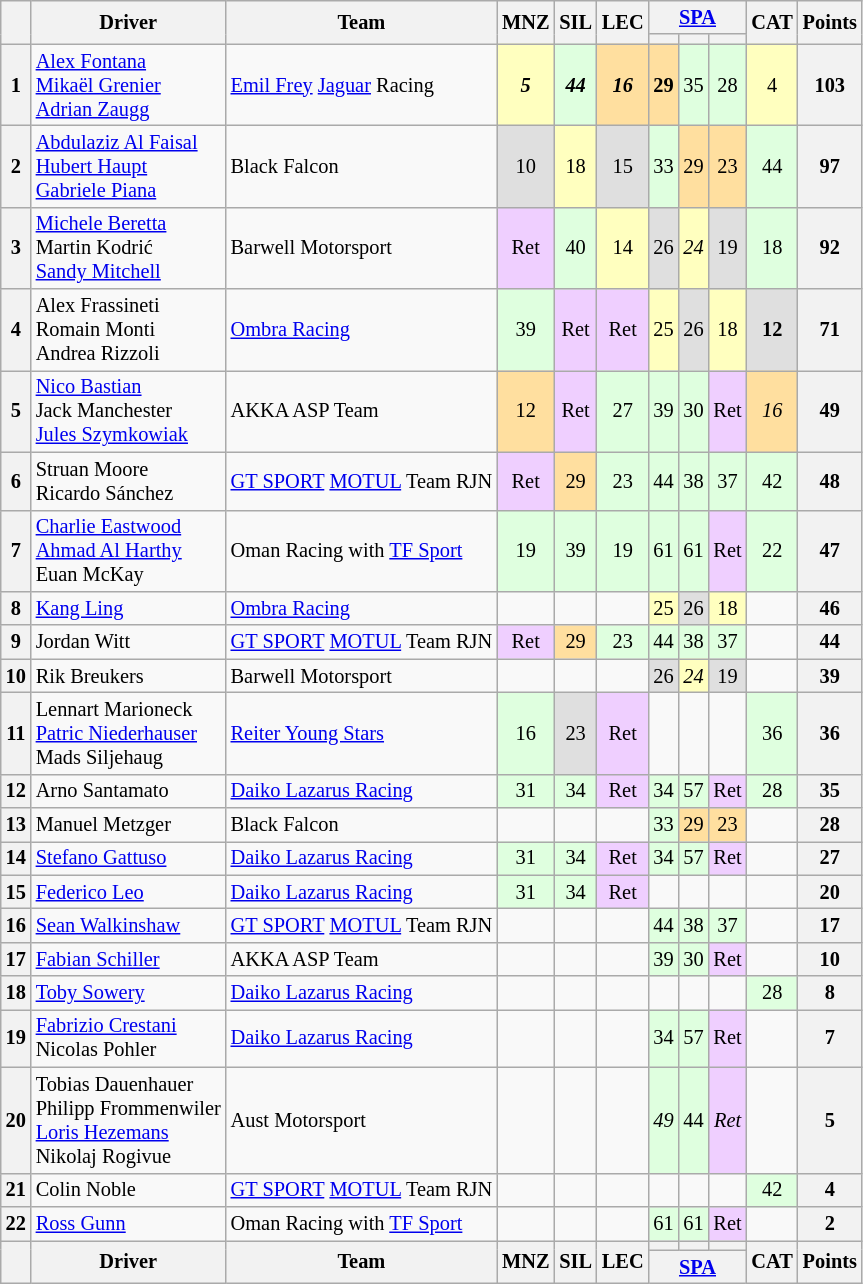<table class="wikitable" style="font-size: 85%; text-align:center;">
<tr>
<th rowspan=2></th>
<th rowspan=2>Driver</th>
<th rowspan=2>Team</th>
<th rowspan=2>MNZ<br></th>
<th rowspan=2>SIL<br></th>
<th rowspan=2>LEC<br></th>
<th colspan=3><a href='#'>SPA</a><br></th>
<th rowspan=2>CAT<br></th>
<th rowspan=2>Points</th>
</tr>
<tr>
<th></th>
<th></th>
<th></th>
</tr>
<tr>
<th>1</th>
<td align=left> <a href='#'>Alex Fontana</a><br> <a href='#'>Mikaël Grenier</a><br> <a href='#'>Adrian Zaugg</a></td>
<td align=left> <a href='#'>Emil Frey</a> <a href='#'>Jaguar</a> Racing</td>
<td style="background:#FFFFBF;"><strong><em>5</em></strong></td>
<td style="background:#DFFFDF;"><strong><em>44</em></strong></td>
<td style="background:#FFDF9F;"><strong><em>16</em></strong></td>
<td style="background:#FFDF9F;"><strong>29</strong></td>
<td style="background:#DFFFDF;">35</td>
<td style="background:#DFFFDF;">28</td>
<td style="background:#FFFFBF;">4</td>
<th>103</th>
</tr>
<tr>
<th>2</th>
<td align=left> <a href='#'>Abdulaziz Al Faisal</a><br> <a href='#'>Hubert Haupt</a><br> <a href='#'>Gabriele Piana</a></td>
<td align=left> Black Falcon</td>
<td style="background:#DFDFDF;">10</td>
<td style="background:#FFFFBF;">18</td>
<td style="background:#DFDFDF;">15</td>
<td style="background:#DFFFDF;">33</td>
<td style="background:#FFDF9F;">29</td>
<td style="background:#FFDF9F;">23</td>
<td style="background:#DFFFDF;">44</td>
<th>97</th>
</tr>
<tr>
<th>3</th>
<td align=left> <a href='#'>Michele Beretta</a><br> Martin Kodrić<br> <a href='#'>Sandy Mitchell</a></td>
<td align=left> Barwell Motorsport</td>
<td style="background:#EFCFFF;">Ret</td>
<td style="background:#DFFFDF;">40</td>
<td style="background:#FFFFBF;">14</td>
<td style="background:#DFDFDF;">26</td>
<td style="background:#FFFFBF;"><em>24</em></td>
<td style="background:#DFDFDF;">19</td>
<td style="background:#DFFFDF;">18</td>
<th>92</th>
</tr>
<tr>
<th>4</th>
<td align=left> Alex Frassineti<br> Romain Monti<br> Andrea Rizzoli</td>
<td align=left> <a href='#'>Ombra Racing</a></td>
<td style="background:#DFFFDF;">39</td>
<td style="background:#EFCFFF;">Ret</td>
<td style="background:#EFCFFF;">Ret</td>
<td style="background:#FFFFBF;">25</td>
<td style="background:#DFDFDF;">26</td>
<td style="background:#FFFFBF;">18</td>
<td style="background:#DFDFDF;"><strong>12</strong></td>
<th>71</th>
</tr>
<tr>
<th>5</th>
<td align=left> <a href='#'>Nico Bastian</a><br> Jack Manchester<br> <a href='#'>Jules Szymkowiak</a></td>
<td align=left> AKKA ASP Team</td>
<td style="background:#FFDF9F;">12</td>
<td style="background:#EFCFFF;">Ret</td>
<td style="background:#DFFFDF;">27</td>
<td style="background:#DFFFDF;">39</td>
<td style="background:#DFFFDF;">30</td>
<td style="background:#EFCFFF;">Ret</td>
<td style="background:#FFDF9F;"><em>16</em></td>
<th>49</th>
</tr>
<tr>
<th>6</th>
<td align=left> Struan Moore<br> Ricardo Sánchez</td>
<td align=left> <a href='#'>GT SPORT</a> <a href='#'>MOTUL</a> Team RJN</td>
<td style="background:#EFCFFF;">Ret</td>
<td style="background:#FFDF9F;">29</td>
<td style="background:#DFFFDF;">23</td>
<td style="background:#DFFFDF;">44</td>
<td style="background:#DFFFDF;">38</td>
<td style="background:#DFFFDF;">37</td>
<td style="background:#DFFFDF;">42</td>
<th>48</th>
</tr>
<tr>
<th>7</th>
<td align=left> <a href='#'>Charlie Eastwood</a><br> <a href='#'>Ahmad Al Harthy</a><br> Euan McKay</td>
<td align=left> Oman Racing with <a href='#'>TF Sport</a></td>
<td style="background:#DFFFDF;">19</td>
<td style="background:#DFFFDF;">39</td>
<td style="background:#DFFFDF;">19</td>
<td style="background:#DFFFDF;">61</td>
<td style="background:#DFFFDF;">61</td>
<td style="background:#EFCFFF;">Ret</td>
<td style="background:#DFFFDF;">22</td>
<th>47</th>
</tr>
<tr>
<th>8</th>
<td align=left> <a href='#'>Kang Ling</a></td>
<td align=left> <a href='#'>Ombra Racing</a></td>
<td></td>
<td></td>
<td></td>
<td style="background:#FFFFBF;">25</td>
<td style="background:#DFDFDF;">26</td>
<td style="background:#FFFFBF;">18</td>
<td></td>
<th>46</th>
</tr>
<tr>
<th>9</th>
<td align=left> Jordan Witt</td>
<td align=left> <a href='#'>GT SPORT</a> <a href='#'>MOTUL</a> Team RJN</td>
<td style="background:#EFCFFF;">Ret</td>
<td style="background:#FFDF9F;">29</td>
<td style="background:#DFFFDF;">23</td>
<td style="background:#DFFFDF;">44</td>
<td style="background:#DFFFDF;">38</td>
<td style="background:#DFFFDF;">37</td>
<td></td>
<th>44</th>
</tr>
<tr>
<th>10</th>
<td align=left> Rik Breukers</td>
<td align=left> Barwell Motorsport</td>
<td></td>
<td></td>
<td></td>
<td style="background:#DFDFDF;">26</td>
<td style="background:#FFFFBF;"><em>24</em></td>
<td style="background:#DFDFDF;">19</td>
<td></td>
<th>39</th>
</tr>
<tr>
<th>11</th>
<td align=left> Lennart Marioneck<br> <a href='#'>Patric Niederhauser</a><br> Mads Siljehaug</td>
<td align=left> <a href='#'>Reiter Young Stars</a></td>
<td style="background:#DFFFDF;">16</td>
<td style="background:#DFDFDF;">23</td>
<td style="background:#EFCFFF;">Ret</td>
<td></td>
<td></td>
<td></td>
<td style="background:#DFFFDF;">36</td>
<th>36</th>
</tr>
<tr>
<th>12</th>
<td align=left> Arno Santamato</td>
<td align=left> <a href='#'>Daiko Lazarus Racing</a></td>
<td style="background:#DFFFDF;">31</td>
<td style="background:#DFFFDF;">34</td>
<td style="background:#EFCFFF;">Ret</td>
<td style="background:#DFFFDF;">34</td>
<td style="background:#DFFFDF;">57</td>
<td style="background:#EFCFFF;">Ret</td>
<td style="background:#DFFFDF;">28</td>
<th>35</th>
</tr>
<tr>
<th>13</th>
<td align=left> Manuel Metzger</td>
<td align=left> Black Falcon</td>
<td></td>
<td></td>
<td></td>
<td style="background:#DFFFDF;">33</td>
<td style="background:#FFDF9F;">29</td>
<td style="background:#FFDF9F;">23</td>
<td></td>
<th>28</th>
</tr>
<tr>
<th>14</th>
<td align=left> <a href='#'>Stefano Gattuso</a></td>
<td align=left> <a href='#'>Daiko Lazarus Racing</a></td>
<td style="background:#DFFFDF;">31</td>
<td style="background:#DFFFDF;">34</td>
<td style="background:#EFCFFF;">Ret</td>
<td style="background:#DFFFDF;">34</td>
<td style="background:#DFFFDF;">57</td>
<td style="background:#EFCFFF;">Ret</td>
<td></td>
<th>27</th>
</tr>
<tr>
<th>15</th>
<td align=left> <a href='#'>Federico Leo</a></td>
<td align=left> <a href='#'>Daiko Lazarus Racing</a></td>
<td style="background:#DFFFDF;">31</td>
<td style="background:#DFFFDF;">34</td>
<td style="background:#EFCFFF;">Ret</td>
<td></td>
<td></td>
<td></td>
<td></td>
<th>20</th>
</tr>
<tr>
<th>16</th>
<td align=left> <a href='#'>Sean Walkinshaw</a></td>
<td align=left> <a href='#'>GT SPORT</a> <a href='#'>MOTUL</a> Team RJN</td>
<td></td>
<td></td>
<td></td>
<td style="background:#DFFFDF;">44</td>
<td style="background:#DFFFDF;">38</td>
<td style="background:#DFFFDF;">37</td>
<td></td>
<th>17</th>
</tr>
<tr>
<th>17</th>
<td align=left> <a href='#'>Fabian Schiller</a></td>
<td align=left> AKKA ASP Team</td>
<td></td>
<td></td>
<td></td>
<td style="background:#DFFFDF;">39</td>
<td style="background:#DFFFDF;">30</td>
<td style="background:#EFCFFF;">Ret</td>
<td></td>
<th>10</th>
</tr>
<tr>
<th>18</th>
<td align=left> <a href='#'>Toby Sowery</a></td>
<td align=left> <a href='#'>Daiko Lazarus Racing</a></td>
<td></td>
<td></td>
<td></td>
<td></td>
<td></td>
<td></td>
<td style="background:#DFFFDF;">28</td>
<th>8</th>
</tr>
<tr>
<th>19</th>
<td align=left> <a href='#'>Fabrizio Crestani</a><br> Nicolas Pohler</td>
<td align=left> <a href='#'>Daiko Lazarus Racing</a></td>
<td></td>
<td></td>
<td></td>
<td style="background:#DFFFDF;">34</td>
<td style="background:#DFFFDF;">57</td>
<td style="background:#EFCFFF;">Ret</td>
<td></td>
<th>7</th>
</tr>
<tr>
<th>20</th>
<td align=left> Tobias Dauenhauer<br> Philipp Frommenwiler<br> <a href='#'>Loris Hezemans</a><br> Nikolaj Rogivue</td>
<td align=left> Aust Motorsport</td>
<td></td>
<td></td>
<td></td>
<td style="background:#DFFFDF;"><em>49</em></td>
<td style="background:#DFFFDF;">44</td>
<td style="background:#EFCFFF;"><em>Ret</em></td>
<td></td>
<th>5</th>
</tr>
<tr>
<th>21</th>
<td align=left> Colin Noble</td>
<td align=left> <a href='#'>GT SPORT</a> <a href='#'>MOTUL</a> Team RJN</td>
<td></td>
<td></td>
<td></td>
<td></td>
<td></td>
<td></td>
<td style="background:#DFFFDF;">42</td>
<th>4</th>
</tr>
<tr>
<th>22</th>
<td align=left> <a href='#'>Ross Gunn</a></td>
<td align=left> Oman Racing with <a href='#'>TF Sport</a></td>
<td></td>
<td></td>
<td></td>
<td style="background:#DFFFDF;">61</td>
<td style="background:#DFFFDF;">61</td>
<td style="background:#EFCFFF;">Ret</td>
<td></td>
<th>2</th>
</tr>
<tr valign="top">
<th valign=middle rowspan=2></th>
<th valign=middle rowspan=2>Driver</th>
<th valign=middle rowspan=2>Team</th>
<th valign=middle rowspan=2>MNZ<br></th>
<th valign=middle rowspan=2>SIL<br></th>
<th valign=middle rowspan=2>LEC<br></th>
<th></th>
<th></th>
<th></th>
<th valign=middle rowspan=2>CAT<br></th>
<th valign=middle rowspan=2>Points</th>
</tr>
<tr>
<th colspan=3><a href='#'>SPA</a><br></th>
</tr>
</table>
